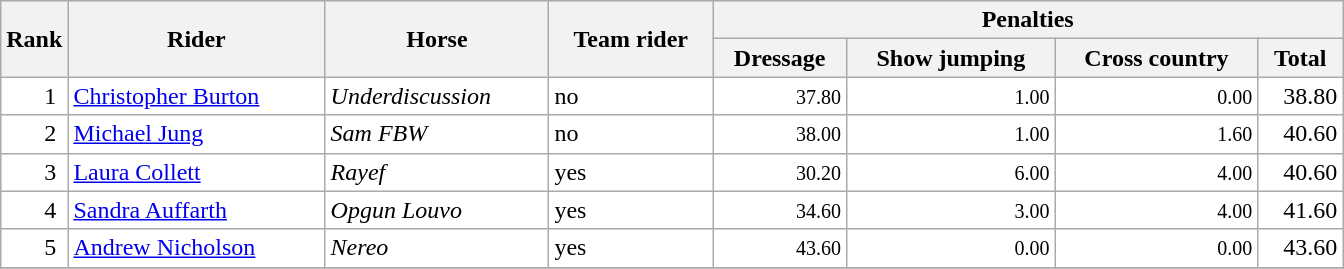<table class="wikitable" style="font-size: 100%">
<tr style="background-color:#EFEFEF;">
<th rowspan=2 width="5%">Rank</th>
<th rowspan=2>Rider</th>
<th rowspan=2>Horse</th>
<th rowspan=2>Team rider</th>
<th colspan=4>Penalties</th>
</tr>
<tr style="background-color:#EFEFEF;">
<th>Dressage</th>
<th>Show jumping</th>
<th>Cross country</th>
<th>Total</th>
</tr>
<tr valign="top" style="background-color:#FFFFFF;">
<td align="right">1 </td>
<td> <a href='#'>Christopher Burton</a></td>
<td><em>Underdiscussion</em></td>
<td>no</td>
<td align="right"><small>37.80</small></td>
<td align="right"><small>1.00</small></td>
<td align="right"><small>0.00</small></td>
<td align="right">38.80</td>
</tr>
<tr valign="top" style="background-color:#FFFFFF;">
<td align="right">2 </td>
<td> <a href='#'>Michael Jung</a></td>
<td><em>Sam FBW</em></td>
<td>no</td>
<td align="right"><small>38.00</small></td>
<td align="right"><small>1.00</small></td>
<td align="right"><small>1.60</small></td>
<td align="right">40.60</td>
</tr>
<tr valign="top" style="background-color:#FFFFFF;">
<td align="right">3 </td>
<td> <a href='#'>Laura Collett</a></td>
<td><em>Rayef</em></td>
<td>yes</td>
<td align="right"><small>30.20</small></td>
<td align="right"><small>6.00</small></td>
<td align="right"><small>4.00</small></td>
<td align="right"> 40.60</td>
</tr>
<tr valign="top" style="background-color:#FFFFFF;">
<td align="right">4 </td>
<td> <a href='#'>Sandra Auffarth</a></td>
<td><em>Opgun Louvo</em></td>
<td>yes</td>
<td align="right"><small>34.60</small></td>
<td align="right"><small>3.00</small></td>
<td align="right"><small>4.00</small></td>
<td align="right">41.60</td>
</tr>
<tr valign="top" style="background-color:#FFFFFF;">
<td align="right">5 </td>
<td> <a href='#'>Andrew Nicholson</a></td>
<td><em>Nereo</em></td>
<td>yes</td>
<td align="right"><small>43.60</small></td>
<td align="right"><small>0.00</small></td>
<td align="right"><small>0.00</small></td>
<td align="right">43.60</td>
</tr>
<tr valign="top" style="background-color:#FFFFFF;">
</tr>
</table>
